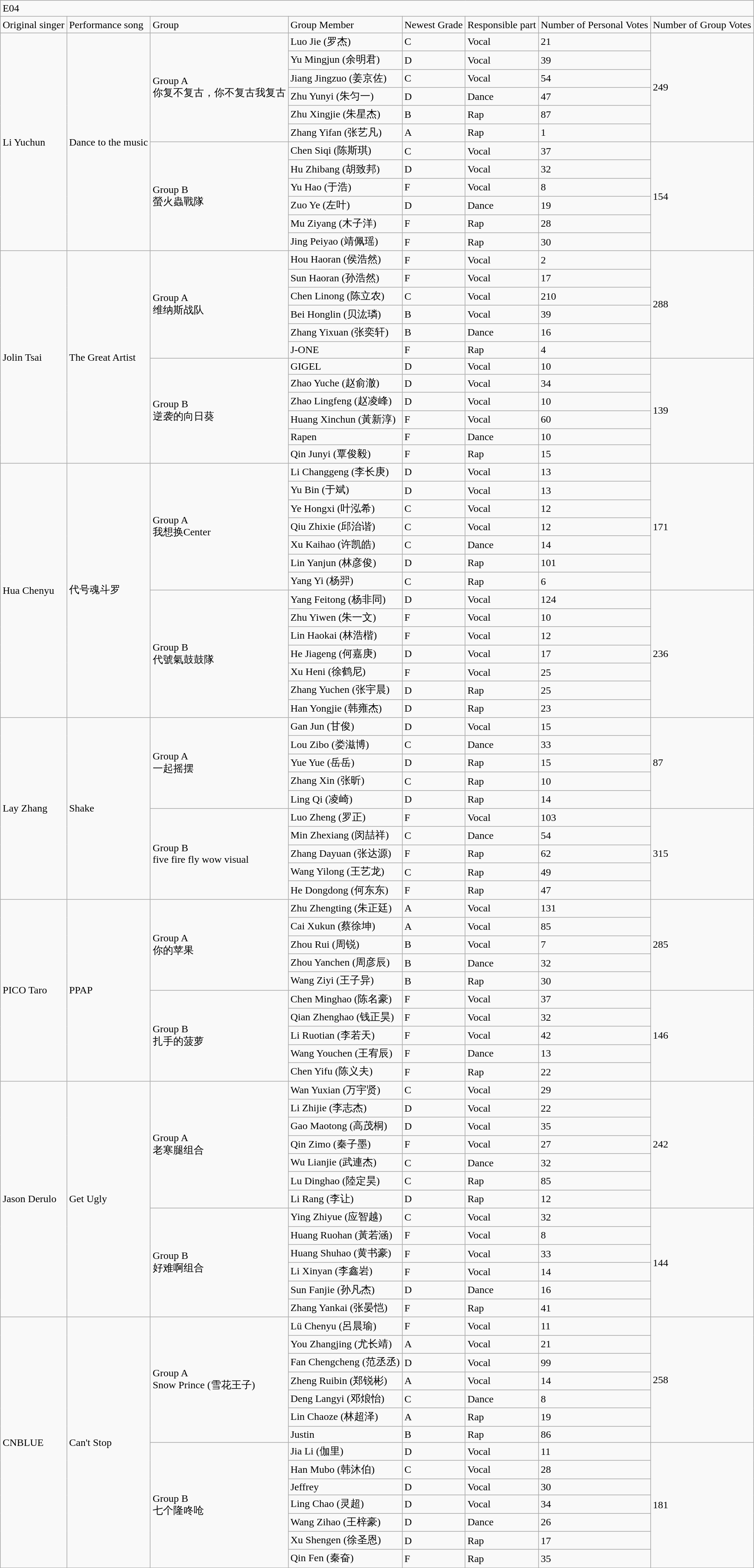<table class="wikitable">
<tr>
<td colspan="8">E04</td>
</tr>
<tr>
<td>Original singer</td>
<td>Performance song</td>
<td>Group</td>
<td>Group Member</td>
<td>Newest Grade</td>
<td>Responsible part</td>
<td>Number of Personal Votes</td>
<td>Number of Group Votes</td>
</tr>
<tr>
<td rowspan="12">Li Yuchun</td>
<td rowspan="12">Dance to the music</td>
<td rowspan="6">Group A<br>你复不复古，你不复古我复古</td>
<td>Luo Jie (罗杰)</td>
<td>C</td>
<td>Vocal</td>
<td>21</td>
<td rowspan="6">249</td>
</tr>
<tr>
<td>Yu Mingjun (余明君)</td>
<td>D</td>
<td>Vocal</td>
<td>39</td>
</tr>
<tr>
<td>Jiang Jingzuo (姜京佐)</td>
<td>C</td>
<td>Vocal</td>
<td>54</td>
</tr>
<tr>
<td>Zhu Yunyi (朱匀一)</td>
<td>D</td>
<td>Dance</td>
<td>47</td>
</tr>
<tr>
<td>Zhu Xingjie (朱星杰)</td>
<td>B</td>
<td>Rap</td>
<td>87</td>
</tr>
<tr>
<td>Zhang Yifan (张艺凡)</td>
<td>A</td>
<td>Rap</td>
<td>1</td>
</tr>
<tr>
<td rowspan="6">Group B<br>螢火蟲戰隊</td>
<td>Chen Siqi (陈斯琪)</td>
<td>C</td>
<td>Vocal</td>
<td>37</td>
<td rowspan="6">154</td>
</tr>
<tr>
<td>Hu Zhibang (胡致邦)</td>
<td>D</td>
<td>Vocal</td>
<td>32</td>
</tr>
<tr>
<td>Yu Hao (于浩)</td>
<td>F</td>
<td>Vocal</td>
<td>8</td>
</tr>
<tr>
<td>Zuo Ye (左叶)</td>
<td>D</td>
<td>Dance</td>
<td>19</td>
</tr>
<tr>
<td>Mu Ziyang (木子洋)</td>
<td>F</td>
<td>Rap</td>
<td>28</td>
</tr>
<tr>
<td>Jing Peiyao (靖佩瑶)</td>
<td>F</td>
<td>Rap</td>
<td>30</td>
</tr>
<tr>
<td rowspan="12">Jolin Tsai</td>
<td rowspan="12">The Great Artist</td>
<td rowspan="6">Group A<br>维纳斯战队</td>
<td>Hou Haoran (侯浩然)</td>
<td>F</td>
<td>Vocal</td>
<td>2</td>
<td rowspan="6">288</td>
</tr>
<tr>
<td>Sun Haoran (孙浩然)</td>
<td>F</td>
<td>Vocal</td>
<td>17</td>
</tr>
<tr>
<td>Chen Linong (陈立农)</td>
<td>C</td>
<td>Vocal</td>
<td>210</td>
</tr>
<tr>
<td>Bei Honglin (贝汯璘)</td>
<td>B</td>
<td>Vocal</td>
<td>39</td>
</tr>
<tr>
<td>Zhang Yixuan (张奕轩)</td>
<td>B</td>
<td>Dance</td>
<td>16</td>
</tr>
<tr>
<td>J-ONE</td>
<td>F</td>
<td>Rap</td>
<td>4</td>
</tr>
<tr>
<td rowspan="6">Group B<br>逆袭的向日葵</td>
<td>GIGEL</td>
<td>D</td>
<td>Vocal</td>
<td>10</td>
<td rowspan="6">139</td>
</tr>
<tr>
<td>Zhao Yuche (赵俞澈)</td>
<td>D</td>
<td>Vocal</td>
<td>34</td>
</tr>
<tr>
<td>Zhao Lingfeng (赵凌峰)</td>
<td>D</td>
<td>Vocal</td>
<td>10</td>
</tr>
<tr>
<td>Huang Xinchun (黃新淳)</td>
<td>F</td>
<td>Vocal</td>
<td>60</td>
</tr>
<tr>
<td>Rapen</td>
<td>F</td>
<td>Dance</td>
<td>10</td>
</tr>
<tr>
<td>Qin Junyi (覃俊毅)</td>
<td>F</td>
<td>Rap</td>
<td>15</td>
</tr>
<tr>
<td rowspan="14">Hua Chenyu</td>
<td rowspan="14">代号魂斗罗</td>
<td rowspan="7">Group A<br>我想换Center</td>
<td>Li Changgeng (李长庚)</td>
<td>D</td>
<td>Vocal</td>
<td>13</td>
<td rowspan="7">171</td>
</tr>
<tr>
<td>Yu Bin (于斌)</td>
<td>D</td>
<td>Vocal</td>
<td>13</td>
</tr>
<tr>
<td>Ye Hongxi (叶泓希)</td>
<td>C</td>
<td>Vocal</td>
<td>12</td>
</tr>
<tr>
<td>Qiu Zhixie (邱治谐)</td>
<td>C</td>
<td>Vocal</td>
<td>12</td>
</tr>
<tr>
<td>Xu Kaihao (许凯皓)</td>
<td>C</td>
<td>Dance</td>
<td>14</td>
</tr>
<tr>
<td>Lin Yanjun (林彦俊)</td>
<td>D</td>
<td>Rap</td>
<td>101</td>
</tr>
<tr>
<td>Yang Yi (杨羿)</td>
<td>C</td>
<td>Rap</td>
<td>6</td>
</tr>
<tr>
<td rowspan="7">Group B<br>代號氣鼓鼓隊</td>
<td>Yang Feitong (杨非同)</td>
<td>D</td>
<td>Vocal</td>
<td>124</td>
<td rowspan="7">236</td>
</tr>
<tr>
<td>Zhu Yiwen (朱一文)</td>
<td>F</td>
<td>Vocal</td>
<td>10</td>
</tr>
<tr>
<td>Lin Haokai (林浩楷)</td>
<td>F</td>
<td>Vocal</td>
<td>12</td>
</tr>
<tr>
<td>He Jiageng (何嘉庚)</td>
<td>D</td>
<td>Vocal</td>
<td>17</td>
</tr>
<tr>
<td>Xu Heni (徐鹤尼)</td>
<td>F</td>
<td>Vocal</td>
<td>25</td>
</tr>
<tr>
<td>Zhang Yuchen (张宇晨)</td>
<td>D</td>
<td>Rap</td>
<td>25</td>
</tr>
<tr>
<td>Han Yongjie (韩雍杰)</td>
<td>D</td>
<td>Rap</td>
<td>23</td>
</tr>
<tr>
<td rowspan="10">Lay Zhang</td>
<td rowspan="10">Shake</td>
<td rowspan="5">Group A<br>一起摇摆</td>
<td>Gan Jun (甘俊)</td>
<td>D</td>
<td>Vocal</td>
<td>15</td>
<td rowspan="5">87</td>
</tr>
<tr>
<td>Lou Zibo (娄滋博)</td>
<td>C</td>
<td>Dance</td>
<td>33</td>
</tr>
<tr>
<td>Yue Yue (岳岳)</td>
<td>D</td>
<td>Rap</td>
<td>15</td>
</tr>
<tr>
<td>Zhang Xin (张昕)</td>
<td>C</td>
<td>Rap</td>
<td>10</td>
</tr>
<tr>
<td>Ling Qi (凌崎)</td>
<td>D</td>
<td>Rap</td>
<td>14</td>
</tr>
<tr>
<td rowspan="5">Group B<br>five fire fly wow visual</td>
<td>Luo Zheng (罗正)</td>
<td>F</td>
<td>Vocal</td>
<td>103</td>
<td rowspan="5">315</td>
</tr>
<tr>
<td>Min Zhexiang (闵喆祥)</td>
<td>C</td>
<td>Dance</td>
<td>54</td>
</tr>
<tr>
<td>Zhang Dayuan (张达源)</td>
<td>F</td>
<td>Rap</td>
<td>62</td>
</tr>
<tr>
<td>Wang Yilong (王艺龙)</td>
<td>C</td>
<td>Rap</td>
<td>49</td>
</tr>
<tr>
<td>He Dongdong (何东东)</td>
<td>F</td>
<td>Rap</td>
<td>47</td>
</tr>
<tr>
<td rowspan="10">PICO Taro</td>
<td rowspan="10">PPAP</td>
<td rowspan="5">Group A<br>你的苹果</td>
<td>Zhu Zhengting (朱正廷)</td>
<td>A</td>
<td>Vocal</td>
<td>131</td>
<td rowspan="5">285</td>
</tr>
<tr>
<td>Cai Xukun (蔡徐坤)</td>
<td>A</td>
<td>Vocal</td>
<td>85</td>
</tr>
<tr>
<td>Zhou Rui (周锐)</td>
<td>B</td>
<td>Vocal</td>
<td>7</td>
</tr>
<tr>
<td>Zhou Yanchen (周彦辰)</td>
<td>B</td>
<td>Dance</td>
<td>32</td>
</tr>
<tr>
<td>Wang Ziyi (王子异)</td>
<td>B</td>
<td>Rap</td>
<td>30</td>
</tr>
<tr>
<td rowspan="5">Group B<br>扎手的菠萝</td>
<td>Chen Minghao (陈名豪)</td>
<td>F</td>
<td>Vocal</td>
<td>37</td>
<td rowspan="5">146</td>
</tr>
<tr>
<td>Qian Zhenghao (钱正昊)</td>
<td>F</td>
<td>Vocal</td>
<td>32</td>
</tr>
<tr>
<td>Li Ruotian (李若天)</td>
<td>F</td>
<td>Vocal</td>
<td>42</td>
</tr>
<tr>
<td>Wang Youchen (王宥辰)</td>
<td>F</td>
<td>Dance</td>
<td>13</td>
</tr>
<tr>
<td>Chen Yifu (陈义夫)</td>
<td>F</td>
<td>Rap</td>
<td>22</td>
</tr>
<tr>
<td rowspan="13">Jason Derulo</td>
<td rowspan="13">Get Ugly</td>
<td rowspan="7">Group A<br>老寒腿组合</td>
<td>Wan Yuxian (万宇贤)</td>
<td>C</td>
<td>Vocal</td>
<td>29</td>
<td rowspan="7">242</td>
</tr>
<tr>
<td>Li Zhijie (李志杰)</td>
<td>D</td>
<td>Vocal</td>
<td>22</td>
</tr>
<tr>
<td>Gao Maotong (高茂桐)</td>
<td>D</td>
<td>Vocal</td>
<td>35</td>
</tr>
<tr>
<td>Qin Zimo (秦子墨)</td>
<td>F</td>
<td>Vocal</td>
<td>27</td>
</tr>
<tr>
<td>Wu Lianjie (武連杰)</td>
<td>C</td>
<td>Dance</td>
<td>32</td>
</tr>
<tr>
<td>Lu Dinghao (陸定昊)</td>
<td>C</td>
<td>Rap</td>
<td>85</td>
</tr>
<tr>
<td>Li Rang (李让)</td>
<td>D</td>
<td>Rap</td>
<td>12</td>
</tr>
<tr>
<td rowspan="6">Group B<br>好难啊组合</td>
<td>Ying Zhiyue (应智越)</td>
<td>C</td>
<td>Vocal</td>
<td>32</td>
<td rowspan="6">144</td>
</tr>
<tr>
<td>Huang Ruohan (黃若涵)</td>
<td>F</td>
<td>Vocal</td>
<td>8</td>
</tr>
<tr>
<td>Huang Shuhao (黄书豪)</td>
<td>F</td>
<td>Vocal</td>
<td>33</td>
</tr>
<tr>
<td>Li Xinyan (李鑫岩)</td>
<td>F</td>
<td>Vocal</td>
<td>14</td>
</tr>
<tr>
<td>Sun Fanjie (孙凡杰)</td>
<td>D</td>
<td>Dance</td>
<td>16</td>
</tr>
<tr>
<td>Zhang Yankai (张晏恺)</td>
<td>F</td>
<td>Rap</td>
<td>41</td>
</tr>
<tr>
<td rowspan="14">CNBLUE</td>
<td rowspan="14">Can't Stop</td>
<td rowspan="7">Group A<br>Snow Prince (雪花王子)</td>
<td>Lü Chenyu (呂晨瑜)</td>
<td>F</td>
<td>Vocal</td>
<td>11</td>
<td rowspan="7">258</td>
</tr>
<tr>
<td>You Zhangjing (尤长靖)</td>
<td>A</td>
<td>Vocal</td>
<td>21</td>
</tr>
<tr>
<td>Fan Chengcheng (范丞丞)</td>
<td>D</td>
<td>Vocal</td>
<td>99</td>
</tr>
<tr>
<td>Zheng Ruibin (郑锐彬)</td>
<td>A</td>
<td>Vocal</td>
<td>14</td>
</tr>
<tr>
<td>Deng Langyi (邓烺怡)</td>
<td>C</td>
<td>Dance</td>
<td>8</td>
</tr>
<tr>
<td>Lin Chaoze (林超泽)</td>
<td>A</td>
<td>Rap</td>
<td>19</td>
</tr>
<tr>
<td>Justin</td>
<td>B</td>
<td>Rap</td>
<td>86</td>
</tr>
<tr>
<td rowspan="7">Group B<br>七个隆咚呛</td>
<td>Jia Li (伽里)</td>
<td>D</td>
<td>Vocal</td>
<td>11</td>
<td rowspan="7">181</td>
</tr>
<tr>
<td>Han Mubo (韩沐伯)</td>
<td>C</td>
<td>Vocal</td>
<td>28</td>
</tr>
<tr>
<td>Jeffrey</td>
<td>D</td>
<td>Vocal</td>
<td>30</td>
</tr>
<tr>
<td>Ling Chao (灵超)</td>
<td>D</td>
<td>Vocal</td>
<td>34</td>
</tr>
<tr>
<td>Wang Zihao (王梓豪)</td>
<td>D</td>
<td>Dance</td>
<td>26</td>
</tr>
<tr>
<td>Xu Shengen (徐圣恩)</td>
<td>D</td>
<td>Rap</td>
<td>17</td>
</tr>
<tr>
<td>Qin Fen (秦奋)</td>
<td>F</td>
<td>Rap</td>
<td>35</td>
</tr>
</table>
